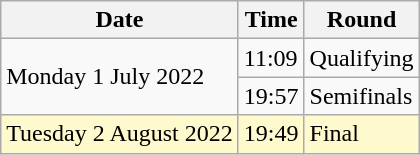<table class="wikitable">
<tr>
<th>Date</th>
<th>Time</th>
<th>Round</th>
</tr>
<tr>
<td rowspan=2>Monday 1 July 2022</td>
<td>11:09</td>
<td>Qualifying</td>
</tr>
<tr>
<td>19:57</td>
<td>Semifinals</td>
</tr>
<tr>
<td style=background:lemonchiffon>Tuesday 2 August 2022</td>
<td style=background:lemonchiffon>19:49</td>
<td style=background:lemonchiffon>Final</td>
</tr>
</table>
